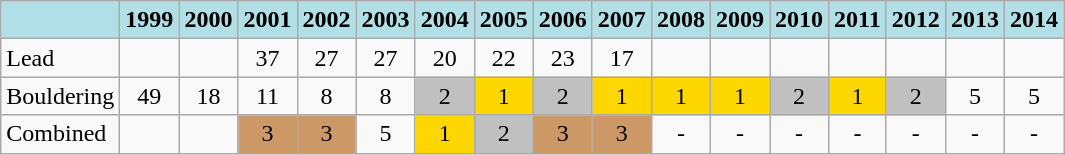<table class="wikitable" style="text-align: center">
<tr>
<th style="background: #b0e0e6"></th>
<th style="background: #b0e0e6">1999</th>
<th style="background: #b0e0e6">2000</th>
<th style="background: #b0e0e6">2001</th>
<th style="background: #b0e0e6">2002</th>
<th style="background: #b0e0e6">2003</th>
<th style="background: #b0e0e6">2004</th>
<th style="background: #b0e0e6">2005</th>
<th style="background: #b0e0e6">2006</th>
<th style="background: #b0e0e6">2007</th>
<th style="background: #b0e0e6">2008</th>
<th style="background: #b0e0e6">2009</th>
<th style="background: #b0e0e6">2010</th>
<th style="background: #b0e0e6">2011</th>
<th style="background: #b0e0e6">2012</th>
<th style="background: #b0e0e6">2013</th>
<th style="background: #b0e0e6">2014</th>
</tr>
<tr>
<td align="left">Lead</td>
<td></td>
<td></td>
<td>37</td>
<td>27</td>
<td>27</td>
<td>20</td>
<td>22</td>
<td>23</td>
<td>17</td>
<td></td>
<td></td>
<td></td>
<td></td>
<td></td>
<td></td>
<td></td>
</tr>
<tr>
<td align="left">Bouldering</td>
<td>49</td>
<td>18</td>
<td>11</td>
<td>8</td>
<td>8</td>
<td style="background: silver">2</td>
<td style="background: gold">1</td>
<td style="background: silver">2</td>
<td style="background: gold">1</td>
<td style="background: gold">1</td>
<td style="background: gold">1</td>
<td style="background: silver">2</td>
<td style="background: gold">1</td>
<td style="background: silver">2</td>
<td>5</td>
<td>5</td>
</tr>
<tr>
<td align="left">Combined</td>
<td></td>
<td></td>
<td style="background: #cc9966;">3</td>
<td style="background: #cc9966;">3</td>
<td>5</td>
<td style="background: gold">1</td>
<td style="background: silver">2</td>
<td style="background: #cc9966;">3</td>
<td style="background: #cc9966;">3</td>
<td>-</td>
<td>-</td>
<td>-</td>
<td>-</td>
<td>-</td>
<td>-</td>
<td>-</td>
</tr>
</table>
